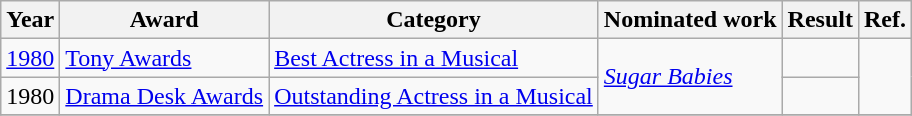<table class="wikitable">
<tr>
<th>Year</th>
<th>Award</th>
<th>Category</th>
<th>Nominated work</th>
<th>Result</th>
<th>Ref.</th>
</tr>
<tr>
<td><a href='#'>1980</a></td>
<td><a href='#'>Tony Awards</a></td>
<td><a href='#'>Best Actress in a Musical</a></td>
<td rowspan=2><em><a href='#'>Sugar Babies</a></em></td>
<td></td>
<td rowspan=2></td>
</tr>
<tr>
<td>1980</td>
<td><a href='#'>Drama Desk Awards</a></td>
<td><a href='#'>Outstanding Actress in a Musical</a></td>
<td></td>
</tr>
<tr>
</tr>
</table>
